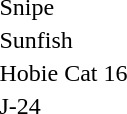<table>
<tr>
<td>Snipe</td>
<td></td>
<td></td>
<td></td>
</tr>
<tr>
<td>Sunfish</td>
<td></td>
<td></td>
<td></td>
</tr>
<tr>
<td>Hobie Cat 16</td>
<td></td>
<td></td>
<td></td>
</tr>
<tr>
<td>J-24</td>
<td></td>
<td></td>
<td></td>
</tr>
<tr>
</tr>
</table>
